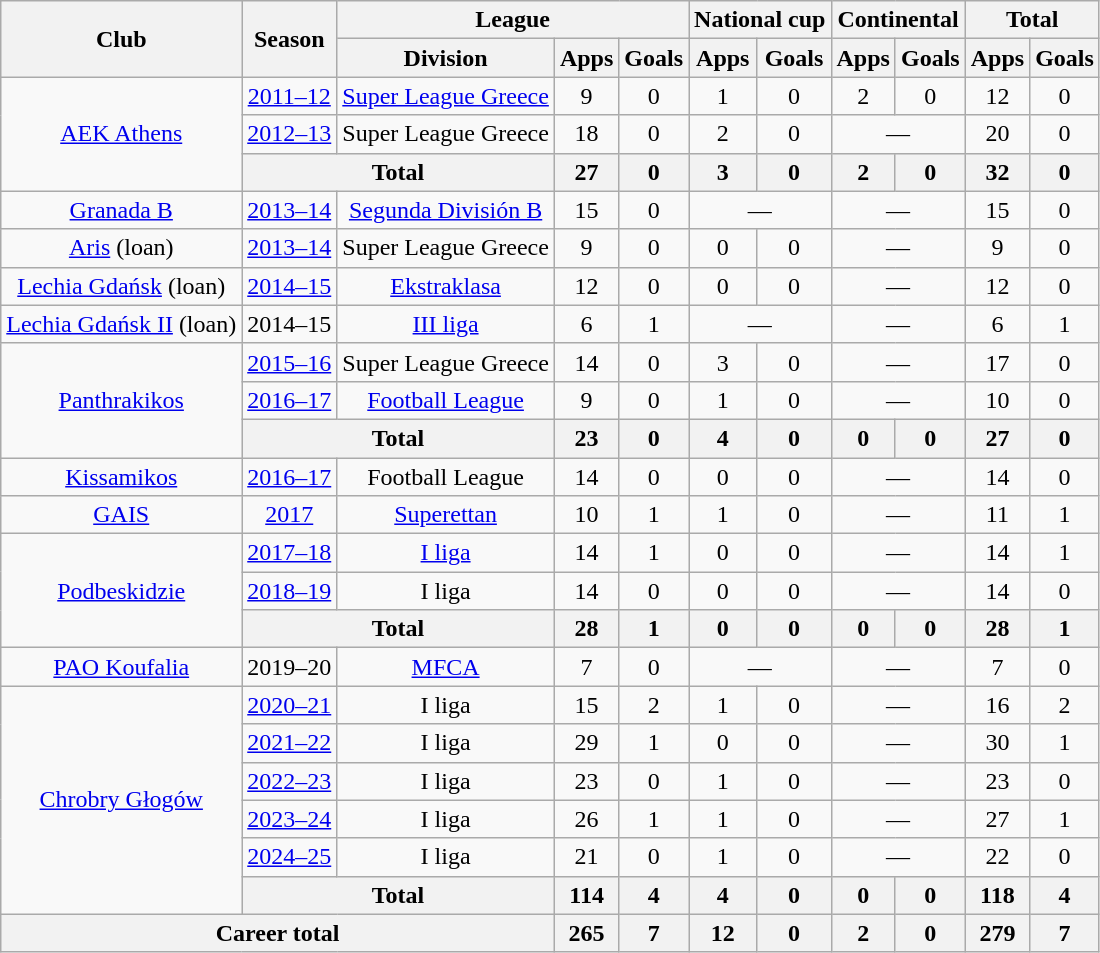<table class="wikitable", style="text-align:center">
<tr>
<th rowspan="2">Club</th>
<th rowspan="2">Season</th>
<th colspan="3">League</th>
<th colspan="2">National cup</th>
<th colspan="2">Continental</th>
<th colspan="2">Total</th>
</tr>
<tr>
<th>Division</th>
<th>Apps</th>
<th>Goals</th>
<th>Apps</th>
<th>Goals</th>
<th>Apps</th>
<th>Goals</th>
<th>Apps</th>
<th>Goals</th>
</tr>
<tr>
<td rowspan="3"><a href='#'>AEK Athens</a></td>
<td><a href='#'>2011–12</a></td>
<td><a href='#'>Super League Greece</a></td>
<td>9</td>
<td>0</td>
<td>1</td>
<td>0</td>
<td>2</td>
<td>0</td>
<td>12</td>
<td>0</td>
</tr>
<tr>
<td><a href='#'>2012–13</a></td>
<td>Super League Greece</td>
<td>18</td>
<td>0</td>
<td>2</td>
<td>0</td>
<td colspan="2">—</td>
<td>20</td>
<td>0</td>
</tr>
<tr>
<th colspan="2">Total</th>
<th>27</th>
<th>0</th>
<th>3</th>
<th>0</th>
<th>2</th>
<th>0</th>
<th>32</th>
<th>0</th>
</tr>
<tr>
<td><a href='#'>Granada B</a></td>
<td><a href='#'>2013–14</a></td>
<td><a href='#'>Segunda División B</a></td>
<td>15</td>
<td>0</td>
<td colspan="2">—</td>
<td colspan="2">—</td>
<td>15</td>
<td>0</td>
</tr>
<tr>
<td><a href='#'>Aris</a> (loan)</td>
<td><a href='#'>2013–14</a></td>
<td>Super League Greece</td>
<td>9</td>
<td>0</td>
<td>0</td>
<td>0</td>
<td colspan="2">—</td>
<td>9</td>
<td>0</td>
</tr>
<tr>
<td><a href='#'>Lechia Gdańsk</a> (loan)</td>
<td><a href='#'>2014–15</a></td>
<td><a href='#'>Ekstraklasa</a></td>
<td>12</td>
<td>0</td>
<td>0</td>
<td>0</td>
<td colspan="2">—</td>
<td>12</td>
<td>0</td>
</tr>
<tr>
<td><a href='#'>Lechia Gdańsk II</a> (loan)</td>
<td>2014–15</td>
<td><a href='#'>III liga</a></td>
<td>6</td>
<td>1</td>
<td colspan="2">—</td>
<td colspan="2">—</td>
<td>6</td>
<td>1</td>
</tr>
<tr>
<td rowspan="3"><a href='#'>Panthrakikos</a></td>
<td><a href='#'>2015–16</a></td>
<td>Super League Greece</td>
<td>14</td>
<td>0</td>
<td>3</td>
<td>0</td>
<td colspan="2">—</td>
<td>17</td>
<td>0</td>
</tr>
<tr>
<td><a href='#'>2016–17</a></td>
<td><a href='#'>Football League</a></td>
<td>9</td>
<td>0</td>
<td>1</td>
<td>0</td>
<td colspan="2">—</td>
<td>10</td>
<td>0</td>
</tr>
<tr>
<th colspan="2">Total</th>
<th>23</th>
<th>0</th>
<th>4</th>
<th>0</th>
<th>0</th>
<th>0</th>
<th>27</th>
<th>0</th>
</tr>
<tr>
<td><a href='#'>Kissamikos</a></td>
<td><a href='#'>2016–17</a></td>
<td>Football League</td>
<td>14</td>
<td>0</td>
<td>0</td>
<td>0</td>
<td colspan="2">—</td>
<td>14</td>
<td>0</td>
</tr>
<tr>
<td><a href='#'>GAIS</a></td>
<td><a href='#'>2017</a></td>
<td><a href='#'>Superettan</a></td>
<td>10</td>
<td>1</td>
<td>1</td>
<td>0</td>
<td colspan="2">—</td>
<td>11</td>
<td>1</td>
</tr>
<tr>
<td rowspan="3"><a href='#'>Podbeskidzie</a></td>
<td><a href='#'>2017–18</a></td>
<td><a href='#'>I liga</a></td>
<td>14</td>
<td>1</td>
<td>0</td>
<td>0</td>
<td colspan="2">—</td>
<td>14</td>
<td>1</td>
</tr>
<tr>
<td><a href='#'>2018–19</a></td>
<td>I liga</td>
<td>14</td>
<td>0</td>
<td>0</td>
<td>0</td>
<td colspan="2">—</td>
<td>14</td>
<td>0</td>
</tr>
<tr>
<th colspan="2">Total</th>
<th>28</th>
<th>1</th>
<th>0</th>
<th>0</th>
<th>0</th>
<th>0</th>
<th>28</th>
<th>1</th>
</tr>
<tr>
<td><a href='#'>PAO Koufalia</a></td>
<td>2019–20</td>
<td><a href='#'>MFCA</a></td>
<td>7</td>
<td>0</td>
<td colspan="2">—</td>
<td colspan="2">—</td>
<td>7</td>
<td>0</td>
</tr>
<tr>
<td rowspan="6"><a href='#'>Chrobry Głogów</a></td>
<td><a href='#'>2020–21</a></td>
<td>I liga</td>
<td>15</td>
<td>2</td>
<td>1</td>
<td>0</td>
<td colspan="2">—</td>
<td>16</td>
<td>2</td>
</tr>
<tr>
<td><a href='#'>2021–22</a></td>
<td>I liga</td>
<td>29</td>
<td>1</td>
<td>0</td>
<td>0</td>
<td colspan="2">—</td>
<td>30</td>
<td>1</td>
</tr>
<tr>
<td><a href='#'>2022–23</a></td>
<td>I liga</td>
<td>23</td>
<td>0</td>
<td>1</td>
<td>0</td>
<td colspan="2">—</td>
<td>23</td>
<td>0</td>
</tr>
<tr>
<td><a href='#'>2023–24</a></td>
<td>I liga</td>
<td>26</td>
<td>1</td>
<td>1</td>
<td>0</td>
<td colspan="2">—</td>
<td>27</td>
<td>1</td>
</tr>
<tr>
<td><a href='#'>2024–25</a></td>
<td>I liga</td>
<td>21</td>
<td>0</td>
<td>1</td>
<td>0</td>
<td colspan="2">—</td>
<td>22</td>
<td>0</td>
</tr>
<tr>
<th colspan="2">Total</th>
<th>114</th>
<th>4</th>
<th>4</th>
<th>0</th>
<th>0</th>
<th>0</th>
<th>118</th>
<th>4</th>
</tr>
<tr>
<th colspan="3">Career total</th>
<th>265</th>
<th>7</th>
<th>12</th>
<th>0</th>
<th>2</th>
<th>0</th>
<th>279</th>
<th>7</th>
</tr>
</table>
